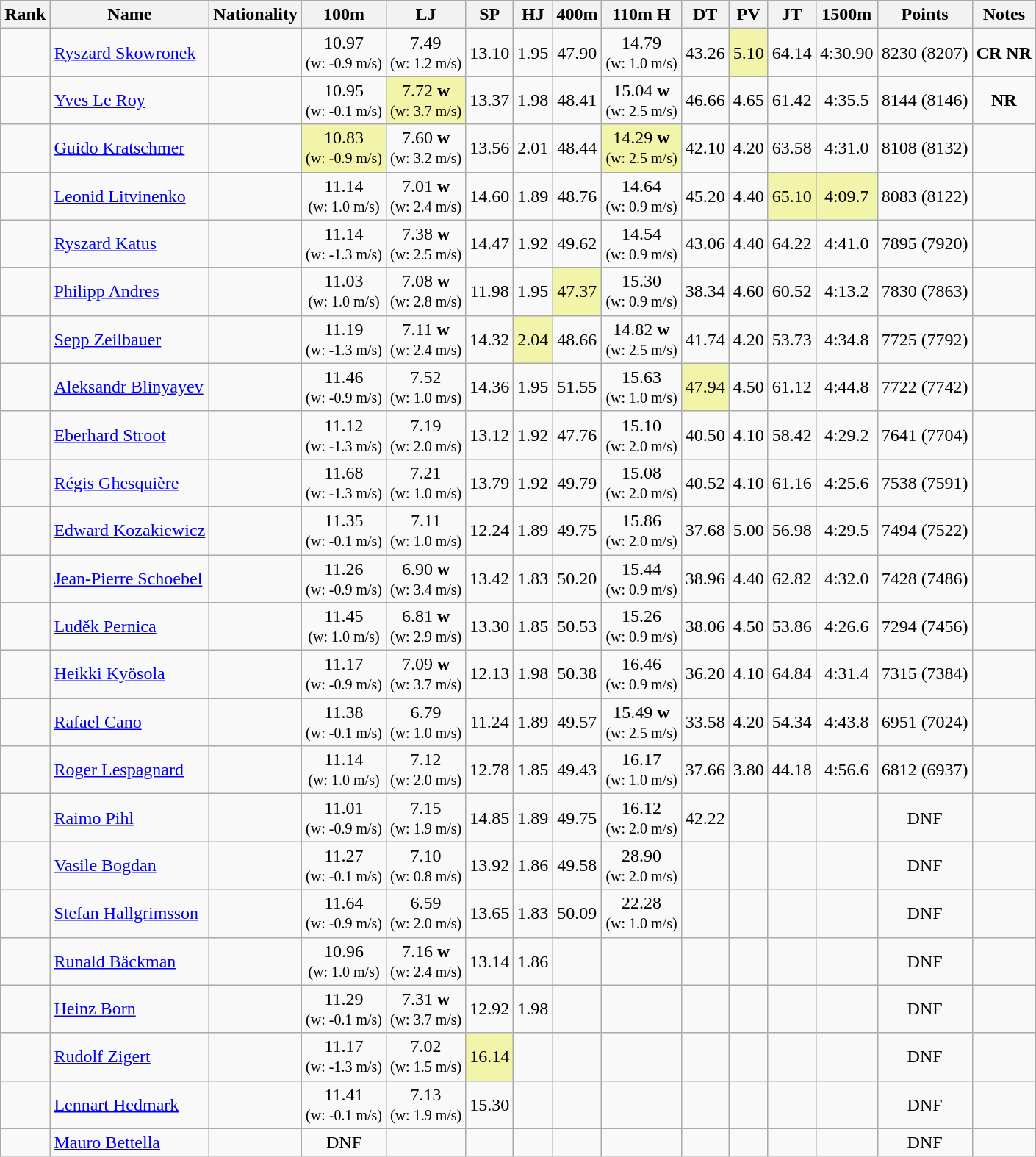<table class="wikitable sortable" style="text-align:center">
<tr>
<th>Rank</th>
<th>Name</th>
<th>Nationality</th>
<th>100m</th>
<th>LJ</th>
<th>SP</th>
<th>HJ</th>
<th>400m</th>
<th>110m H</th>
<th>DT</th>
<th>PV</th>
<th>JT</th>
<th>1500m</th>
<th>Points</th>
<th class="unsortable">Notes</th>
</tr>
<tr>
<td></td>
<td align=left><a href='#'>Ryszard Skowronek</a></td>
<td align=left></td>
<td>10.97<br><small>(w: -0.9 m/s)</small></td>
<td>7.49<br><small>(w: 1.2 m/s)</small></td>
<td>13.10</td>
<td>1.95</td>
<td>47.90</td>
<td>14.79<br><small>(w: 1.0 m/s)</small></td>
<td>43.26</td>
<td bgcolor=#F2F5A9>5.10</td>
<td>64.14</td>
<td>4:30.90</td>
<td>8230 (8207)</td>
<td><strong>CR NR</strong></td>
</tr>
<tr>
<td></td>
<td align=left><a href='#'>Yves Le Roy</a></td>
<td align=left></td>
<td>10.95<br><small>(w: -0.1 m/s)</small></td>
<td bgcolor=#F2F5A9>7.72 <strong>w</strong><br><small>(w: 3.7 m/s)</small></td>
<td>13.37</td>
<td>1.98</td>
<td>48.41</td>
<td>15.04 <strong>w</strong><br><small>(w: 2.5 m/s)</small></td>
<td>46.66</td>
<td>4.65</td>
<td>61.42</td>
<td>4:35.5</td>
<td>8144 (8146)</td>
<td><strong>NR</strong></td>
</tr>
<tr>
<td></td>
<td align=left><a href='#'>Guido Kratschmer</a></td>
<td align=left></td>
<td bgcolor=#F2F5A9>10.83<br><small>(w: -0.9 m/s)</small></td>
<td>7.60 <strong>w</strong><br><small>(w: 3.2 m/s)</small></td>
<td>13.56</td>
<td>2.01</td>
<td>48.44</td>
<td bgcolor=#F2F5A9>14.29 <strong>w</strong><br><small>(w: 2.5 m/s)</small></td>
<td>42.10</td>
<td>4.20</td>
<td>63.58</td>
<td>4:31.0</td>
<td>8108 (8132)</td>
<td></td>
</tr>
<tr>
<td></td>
<td align=left><a href='#'>Leonid Litvinenko</a></td>
<td align=left></td>
<td>11.14<br><small>(w: 1.0 m/s)</small></td>
<td>7.01 <strong>w</strong><br><small>(w: 2.4 m/s)</small></td>
<td>14.60</td>
<td>1.89</td>
<td>48.76</td>
<td>14.64<br><small>(w: 0.9 m/s)</small></td>
<td>45.20</td>
<td>4.40</td>
<td bgcolor=#F2F5A9>65.10</td>
<td bgcolor=#F2F5A9>4:09.7</td>
<td>8083 (8122)</td>
<td></td>
</tr>
<tr>
<td></td>
<td align=left><a href='#'>Ryszard Katus</a></td>
<td align=left></td>
<td>11.14<br><small>(w: -1.3 m/s)</small></td>
<td>7.38 <strong>w</strong><br><small>(w: 2.5 m/s)</small></td>
<td>14.47</td>
<td>1.92</td>
<td>49.62</td>
<td>14.54<br><small>(w: 0.9 m/s)</small></td>
<td>43.06</td>
<td>4.40</td>
<td>64.22</td>
<td>4:41.0</td>
<td>7895 (7920)</td>
<td></td>
</tr>
<tr>
<td></td>
<td align=left><a href='#'>Philipp Andres</a></td>
<td align=left></td>
<td>11.03<br><small>(w: 1.0 m/s)</small></td>
<td>7.08 <strong>w</strong><br><small>(w: 2.8 m/s)</small></td>
<td>11.98</td>
<td>1.95</td>
<td bgcolor=#F2F5A9>47.37</td>
<td>15.30<br><small>(w: 0.9 m/s)</small></td>
<td>38.34</td>
<td>4.60</td>
<td>60.52</td>
<td>4:13.2</td>
<td>7830 (7863)</td>
<td></td>
</tr>
<tr>
<td></td>
<td align=left><a href='#'>Sepp Zeilbauer</a></td>
<td align=left></td>
<td>11.19<br><small>(w: -1.3 m/s)</small></td>
<td>7.11 <strong>w</strong><br><small>(w: 2.4 m/s)</small></td>
<td>14.32</td>
<td bgcolor=#F2F5A9>2.04</td>
<td>48.66</td>
<td>14.82 <strong>w</strong><br><small>(w: 2.5 m/s)</small></td>
<td>41.74</td>
<td>4.20</td>
<td>53.73</td>
<td>4:34.8</td>
<td>7725 (7792)</td>
<td></td>
</tr>
<tr>
<td></td>
<td align=left><a href='#'>Aleksandr Blinyayev</a></td>
<td align=left></td>
<td>11.46<br><small>(w: -0.9 m/s)</small></td>
<td>7.52<br><small>(w: 1.0 m/s)</small></td>
<td>14.36</td>
<td>1.95</td>
<td>51.55</td>
<td>15.63<br><small>(w: 1.0 m/s)</small></td>
<td bgcolor=#F2F5A9>47.94</td>
<td>4.50</td>
<td>61.12</td>
<td>4:44.8</td>
<td>7722 (7742)</td>
<td></td>
</tr>
<tr>
<td></td>
<td align=left><a href='#'>Eberhard Stroot</a></td>
<td align=left></td>
<td>11.12<br><small>(w: -1.3 m/s)</small></td>
<td>7.19<br><small>(w: 2.0 m/s)</small></td>
<td>13.12</td>
<td>1.92</td>
<td>47.76</td>
<td>15.10<br><small>(w: 2.0 m/s)</small></td>
<td>40.50</td>
<td>4.10</td>
<td>58.42</td>
<td>4:29.2</td>
<td>7641 (7704)</td>
<td></td>
</tr>
<tr>
<td></td>
<td align=left><a href='#'>Régis Ghesquière</a></td>
<td align=left></td>
<td>11.68<br><small>(w: -1.3 m/s)</small></td>
<td>7.21<br><small>(w: 1.0 m/s)</small></td>
<td>13.79</td>
<td>1.92</td>
<td>49.79</td>
<td>15.08<br><small>(w: 2.0 m/s)</small></td>
<td>40.52</td>
<td>4.10</td>
<td>61.16</td>
<td>4:25.6</td>
<td>7538 (7591)</td>
<td></td>
</tr>
<tr>
<td></td>
<td align=left><a href='#'>Edward Kozakiewicz</a></td>
<td align=left></td>
<td>11.35<br><small>(w: -0.1 m/s)</small></td>
<td>7.11<br><small>(w: 1.0 m/s)</small></td>
<td>12.24</td>
<td>1.89</td>
<td>49.75</td>
<td>15.86<br><small>(w: 2.0 m/s)</small></td>
<td>37.68</td>
<td>5.00</td>
<td>56.98</td>
<td>4:29.5</td>
<td>7494 (7522)</td>
<td></td>
</tr>
<tr>
<td></td>
<td align=left><a href='#'>Jean-Pierre Schoebel</a></td>
<td align=left></td>
<td>11.26<br><small>(w: -0.9 m/s)</small></td>
<td>6.90 <strong>w</strong><br><small>(w: 3.4 m/s)</small></td>
<td>13.42</td>
<td>1.83</td>
<td>50.20</td>
<td>15.44<br><small>(w: 0.9 m/s)</small></td>
<td>38.96</td>
<td>4.40</td>
<td>62.82</td>
<td>4:32.0</td>
<td>7428 (7486)</td>
<td></td>
</tr>
<tr>
<td></td>
<td align=left><a href='#'>Luděk Pernica</a></td>
<td align=left></td>
<td>11.45<br><small>(w: 1.0 m/s)</small></td>
<td>6.81 <strong>w</strong><br><small>(w: 2.9 m/s)</small></td>
<td>13.30</td>
<td>1.85</td>
<td>50.53</td>
<td>15.26<br><small>(w: 0.9 m/s)</small></td>
<td>38.06</td>
<td>4.50</td>
<td>53.86</td>
<td>4:26.6</td>
<td>7294 (7456)</td>
<td></td>
</tr>
<tr>
<td></td>
<td align=left><a href='#'>Heikki Kyösola</a></td>
<td align=left></td>
<td>11.17<br><small>(w: -0.9 m/s)</small></td>
<td>7.09 <strong>w</strong><br><small>(w: 3.7 m/s)</small></td>
<td>12.13</td>
<td>1.98</td>
<td>50.38</td>
<td>16.46<br><small>(w: 0.9 m/s)</small></td>
<td>36.20</td>
<td>4.10</td>
<td>64.84</td>
<td>4:31.4</td>
<td>7315 (7384)</td>
<td></td>
</tr>
<tr>
<td></td>
<td align=left><a href='#'>Rafael Cano</a></td>
<td align=left></td>
<td>11.38<br><small>(w: -0.1 m/s)</small></td>
<td>6.79<br><small>(w: 1.0 m/s)</small></td>
<td>11.24</td>
<td>1.89</td>
<td>49.57</td>
<td>15.49 <strong>w</strong><br><small>(w: 2.5 m/s)</small></td>
<td>33.58</td>
<td>4.20</td>
<td>54.34</td>
<td>4:43.8</td>
<td>6951 (7024)</td>
<td></td>
</tr>
<tr>
<td></td>
<td align=left><a href='#'>Roger Lespagnard</a></td>
<td align=left></td>
<td>11.14<br><small>(w: 1.0 m/s)</small></td>
<td>7.12<br><small>(w: 2.0 m/s)</small></td>
<td>12.78</td>
<td>1.85</td>
<td>49.43</td>
<td>16.17<br><small>(w: 1.0 m/s)</small></td>
<td>37.66</td>
<td>3.80</td>
<td>44.18</td>
<td>4:56.6</td>
<td>6812 (6937)</td>
<td></td>
</tr>
<tr>
<td></td>
<td align=left><a href='#'>Raimo Pihl</a></td>
<td align=left></td>
<td>11.01<br><small>(w: -0.9 m/s)</small></td>
<td>7.15<br><small>(w: 1.9 m/s)</small></td>
<td>14.85</td>
<td>1.89</td>
<td>49.75</td>
<td>16.12<br><small>(w: 2.0 m/s)</small></td>
<td>42.22</td>
<td></td>
<td></td>
<td></td>
<td>DNF</td>
<td></td>
</tr>
<tr>
<td></td>
<td align=left><a href='#'>Vasile Bogdan</a></td>
<td align=left></td>
<td>11.27<br><small>(w: -0.1 m/s)</small></td>
<td>7.10<br><small>(w: 0.8 m/s)</small></td>
<td>13.92</td>
<td>1.86</td>
<td>49.58</td>
<td>28.90<br><small>(w: 2.0 m/s)</small></td>
<td></td>
<td></td>
<td></td>
<td></td>
<td>DNF</td>
<td></td>
</tr>
<tr>
<td></td>
<td align=left><a href='#'>Stefan Hallgrimsson</a></td>
<td align=left></td>
<td>11.64<br><small>(w: -0.9 m/s)</small></td>
<td>6.59<br><small>(w: 2.0 m/s)</small></td>
<td>13.65</td>
<td>1.83</td>
<td>50.09</td>
<td>22.28<br><small>(w: 1.0 m/s)</small></td>
<td></td>
<td></td>
<td></td>
<td></td>
<td>DNF</td>
<td></td>
</tr>
<tr>
<td></td>
<td align=left><a href='#'>Runald Bäckman</a></td>
<td align=left></td>
<td>10.96<br><small>(w: 1.0 m/s)</small></td>
<td>7.16 <strong>w</strong><br><small>(w: 2.4 m/s)</small></td>
<td>13.14</td>
<td>1.86</td>
<td></td>
<td></td>
<td></td>
<td></td>
<td></td>
<td></td>
<td>DNF</td>
<td></td>
</tr>
<tr>
<td></td>
<td align=left><a href='#'>Heinz Born</a></td>
<td align=left></td>
<td>11.29<br><small>(w: -0.1 m/s)</small></td>
<td>7.31 <strong>w</strong><br><small>(w: 3.7 m/s)</small></td>
<td>12.92</td>
<td>1.98</td>
<td></td>
<td></td>
<td></td>
<td></td>
<td></td>
<td></td>
<td>DNF</td>
<td></td>
</tr>
<tr>
<td></td>
<td align=left><a href='#'>Rudolf Zigert</a></td>
<td align=left></td>
<td>11.17<br><small>(w: -1.3 m/s)</small></td>
<td>7.02<br><small>(w: 1.5 m/s)</small></td>
<td bgcolor=#F2F5A9>16.14</td>
<td></td>
<td></td>
<td></td>
<td></td>
<td></td>
<td></td>
<td></td>
<td>DNF</td>
<td></td>
</tr>
<tr>
<td></td>
<td align=left><a href='#'>Lennart Hedmark</a></td>
<td align=left></td>
<td>11.41<br><small>(w: -0.1 m/s)</small></td>
<td>7.13<br><small>(w: 1.9 m/s)</small></td>
<td>15.30</td>
<td></td>
<td></td>
<td></td>
<td></td>
<td></td>
<td></td>
<td></td>
<td>DNF</td>
<td></td>
</tr>
<tr>
<td></td>
<td align=left><a href='#'>Mauro Bettella</a></td>
<td align=left></td>
<td>DNF</td>
<td></td>
<td></td>
<td></td>
<td></td>
<td></td>
<td></td>
<td></td>
<td></td>
<td></td>
<td>DNF</td>
<td></td>
</tr>
</table>
